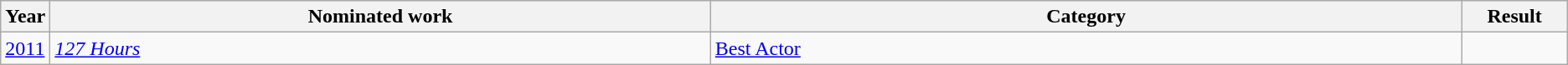<table class="wikitable sortable">
<tr>
<th scope="col" style="width:1em;">Year</th>
<th scope="col" style="width:35em;">Nominated work</th>
<th scope="col" style="width:40em;">Category</th>
<th scope="col" style="width:5em;">Result</th>
</tr>
<tr>
<td><a href='#'>2011</a></td>
<td><em><a href='#'>127 Hours</a></em></td>
<td><a href='#'>Best Actor</a></td>
<td></td>
</tr>
</table>
